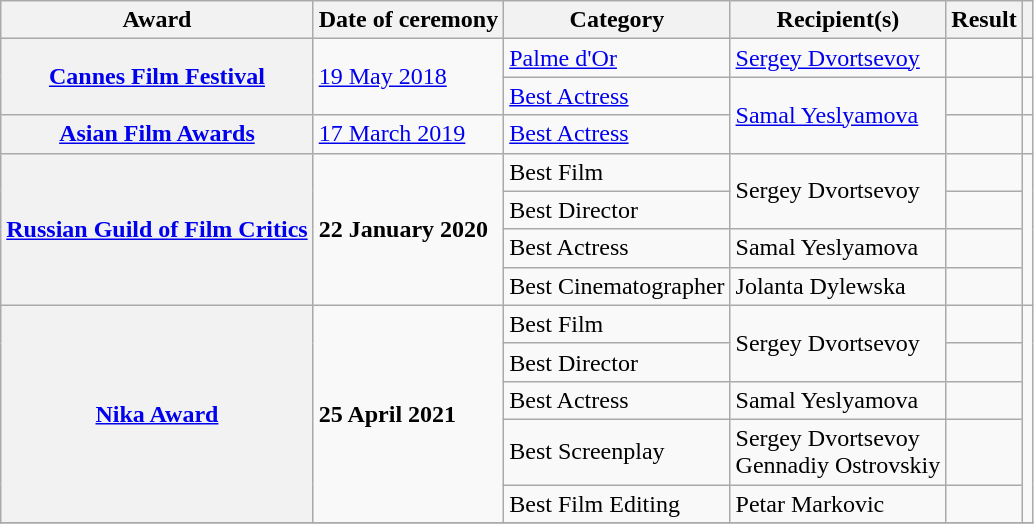<table class="wikitable sortable">
<tr>
<th scope=col>Award</th>
<th scope=col>Date of ceremony</th>
<th scope=col>Category</th>
<th scope=col>Recipient(s)</th>
<th scope=col>Result</th>
<th scope=col class=unsortable></th>
</tr>
<tr>
<th scope=row rowspan=2><a href='#'>Cannes Film Festival</a></th>
<td rowspan=2><a href='#'>19 May 2018</a></td>
<td><a href='#'>Palme d'Or</a></td>
<td><a href='#'>Sergey Dvortsevoy</a></td>
<td></td>
<td></td>
</tr>
<tr>
<td><a href='#'>Best Actress</a></td>
<td rowspan=2><a href='#'>Samal Yeslyamova</a></td>
<td></td>
<td></td>
</tr>
<tr>
<th scope=row><a href='#'>Asian Film Awards</a></th>
<td><a href='#'>17 March 2019</a></td>
<td><a href='#'>Best Actress</a></td>
<td></td>
<td></td>
</tr>
<tr>
<th scope=row rowspan=4><a href='#'>Russian Guild of Film Critics</a></th>
<td rowspan=4><strong>22 January 2020</strong></td>
<td>Best Film</td>
<td rowspan=2>Sergey Dvortsevoy</td>
<td></td>
<td rowspan=4></td>
</tr>
<tr>
<td>Best Director</td>
<td></td>
</tr>
<tr>
<td>Best Actress</td>
<td>Samal Yeslyamova</td>
<td></td>
</tr>
<tr>
<td>Best Cinematographer</td>
<td>Jolanta Dylewska</td>
<td></td>
</tr>
<tr>
<th scope=row rowspan=5><a href='#'>Nika Award</a></th>
<td rowspan=5><strong>25 April 2021</strong></td>
<td>Best Film</td>
<td rowspan=2>Sergey Dvortsevoy</td>
<td></td>
<td rowspan=5><br></td>
</tr>
<tr>
<td>Best Director</td>
<td></td>
</tr>
<tr>
<td>Best Actress</td>
<td>Samal Yeslyamova</td>
<td></td>
</tr>
<tr>
<td>Best Screenplay</td>
<td>Sergey Dvortsevoy<br>Gennadiy Ostrovskiy</td>
<td></td>
</tr>
<tr>
<td>Best Film Editing</td>
<td>Petar Markovic</td>
<td></td>
</tr>
<tr>
</tr>
</table>
